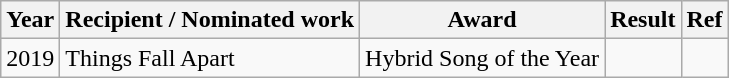<table class="wikitable">
<tr>
<th>Year</th>
<th>Recipient / Nominated work</th>
<th>Award</th>
<th>Result</th>
<th>Ref</th>
</tr>
<tr>
<td>2019</td>
<td>Things Fall Apart</td>
<td>Hybrid Song of the Year</td>
<td></td>
<td></td>
</tr>
</table>
